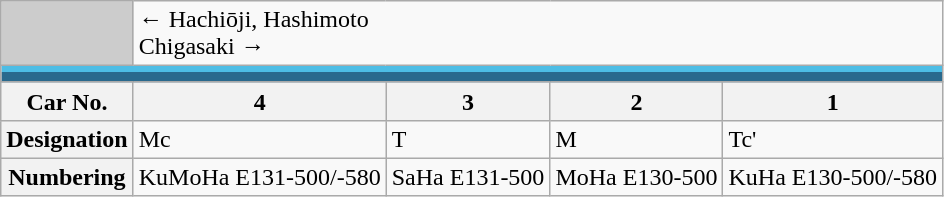<table class="wikitable">
<tr>
<td style="background-color:#ccc;"> </td>
<td colspan="4"><div>← Hachiōji, Hashimoto</div><div>Chigasaki →</div></td>
</tr>
<tr style="line-height: 3.3px; background-color: #4DBDE5;">
<td colspan="5" style="padding:0; border:0;"> </td>
</tr>
<tr style="line-height: 6.7px; background-color: #29698D;">
<td colspan="5" style="padding:0; border:0;"> </td>
</tr>
<tr>
<th>Car No.</th>
<th>4</th>
<th>3</th>
<th>2</th>
<th>1</th>
</tr>
<tr>
<th>Designation</th>
<td>Mc</td>
<td>T</td>
<td>M</td>
<td>Tc'</td>
</tr>
<tr>
<th>Numbering</th>
<td>KuMoHa E131-500/-580</td>
<td>SaHa E131-500</td>
<td>MoHa E130-500</td>
<td>KuHa E130-500/-580</td>
</tr>
</table>
